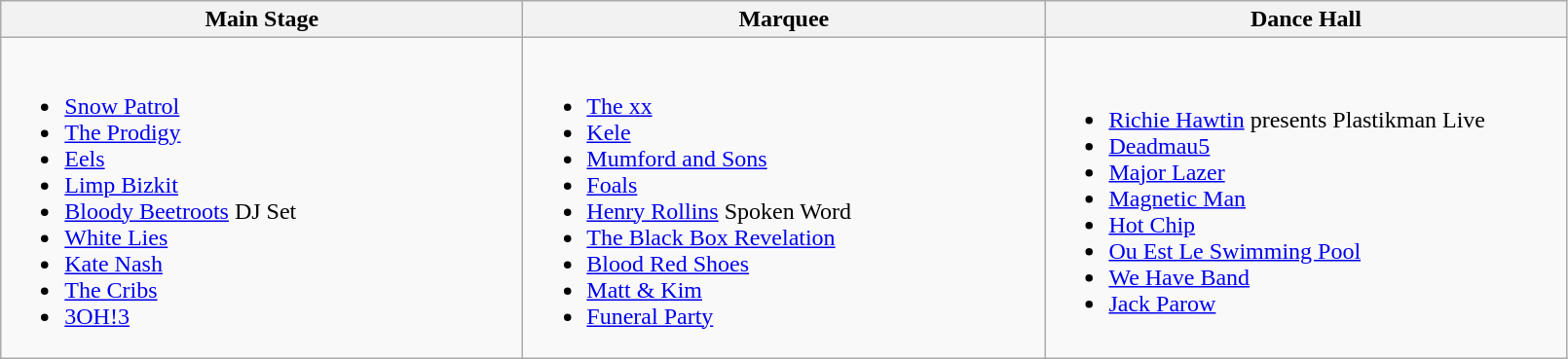<table class="wikitable">
<tr>
<th width="350" rowspan="1">Main Stage</th>
<th width="350" rowspan="1">Marquee</th>
<th width="350" rowspan="1">Dance Hall</th>
</tr>
<tr>
<td><br><ul><li><a href='#'>Snow Patrol</a></li><li><a href='#'>The Prodigy</a></li><li><a href='#'>Eels</a></li><li><a href='#'>Limp Bizkit</a></li><li><a href='#'>Bloody Beetroots</a> DJ Set</li><li><a href='#'>White Lies</a></li><li><a href='#'>Kate Nash</a></li><li><a href='#'>The Cribs</a></li><li><a href='#'>3OH!3</a></li></ul></td>
<td><br><ul><li><a href='#'>The xx</a></li><li><a href='#'>Kele</a></li><li><a href='#'>Mumford and Sons</a></li><li><a href='#'>Foals</a></li><li><a href='#'>Henry Rollins</a> Spoken Word</li><li><a href='#'>The Black Box Revelation</a></li><li><a href='#'>Blood Red Shoes</a></li><li><a href='#'>Matt & Kim</a></li><li><a href='#'>Funeral Party</a></li></ul></td>
<td><br><ul><li><a href='#'>Richie Hawtin</a> presents Plastikman Live</li><li><a href='#'>Deadmau5</a></li><li><a href='#'>Major Lazer</a></li><li><a href='#'>Magnetic Man</a></li><li><a href='#'>Hot Chip</a></li><li><a href='#'>Ou Est Le Swimming Pool</a></li><li><a href='#'>We Have Band</a></li><li><a href='#'>Jack Parow</a></li></ul></td>
</tr>
</table>
